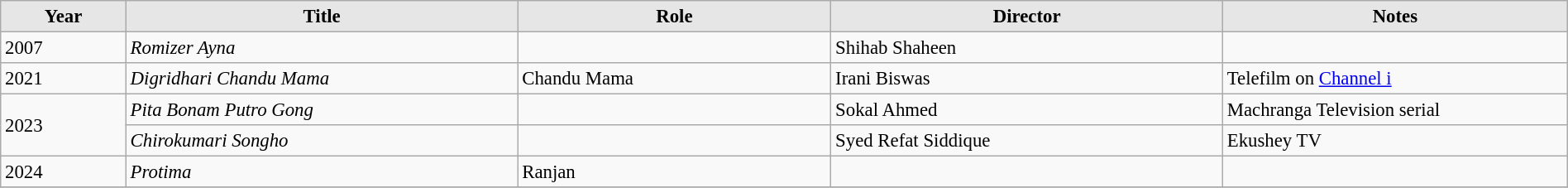<table class="wikitable sortable" style="width: 100%; border-collapse: collapse; font-size: 95%;">
<tr>
<th style="background: #e6e6e6; width: 8%;">Year</th>
<th style="background: #e6e6e6; width: 25%;">Title</th>
<th style="background: #e6e6e6; width: 20%;">Role</th>
<th style="background: #e6e6e6; width: 25%;">Director</th>
<th style="background: #e6e6e6; width: 22%;">Notes</th>
</tr>
<tr>
<td>2007</td>
<td><em>Romizer Ayna</em></td>
<td></td>
<td>Shihab Shaheen</td>
<td></td>
</tr>
<tr>
<td>2021</td>
<td><em>Digridhari Chandu Mama</em></td>
<td>Chandu Mama</td>
<td>Irani Biswas</td>
<td>Telefilm on <a href='#'>Channel i</a></td>
</tr>
<tr>
<td rowspan="2">2023</td>
<td><em>Pita Bonam Putro Gong</em></td>
<td></td>
<td>Sokal Ahmed</td>
<td>Machranga Television serial</td>
</tr>
<tr>
<td><em>Chirokumari Songho</em></td>
<td></td>
<td>Syed Refat Siddique</td>
<td>Ekushey TV</td>
</tr>
<tr>
<td>2024</td>
<td><em>Protima</em></td>
<td>Ranjan</td>
<td></td>
<td></td>
</tr>
<tr>
</tr>
</table>
